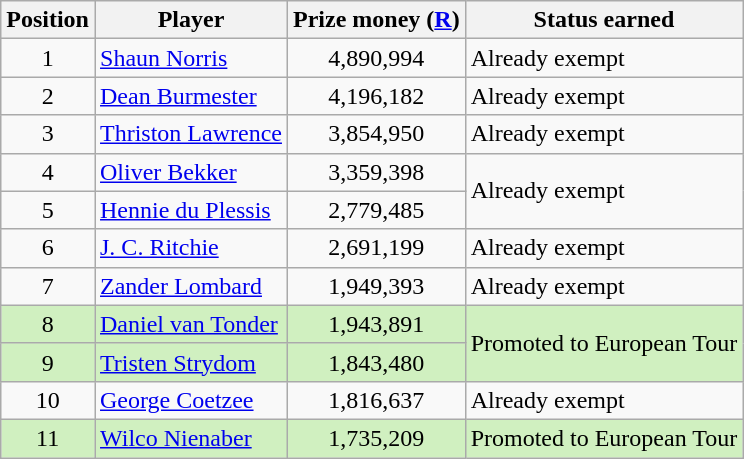<table class="wikitable">
<tr>
<th>Position</th>
<th>Player</th>
<th>Prize money (<a href='#'>R</a>)</th>
<th>Status earned</th>
</tr>
<tr>
<td align=center>1</td>
<td> <a href='#'>Shaun Norris</a></td>
<td align=center>4,890,994</td>
<td>Already exempt</td>
</tr>
<tr>
<td align=center>2</td>
<td> <a href='#'>Dean Burmester</a></td>
<td align=center>4,196,182</td>
<td>Already exempt</td>
</tr>
<tr>
<td align=center>3</td>
<td> <a href='#'>Thriston Lawrence</a></td>
<td align=center>3,854,950</td>
<td>Already exempt</td>
</tr>
<tr>
<td align=center>4</td>
<td> <a href='#'>Oliver Bekker</a></td>
<td align=center>3,359,398</td>
<td rowspan=2>Already exempt</td>
</tr>
<tr>
<td align=center>5</td>
<td> <a href='#'>Hennie du Plessis</a></td>
<td align=center>2,779,485</td>
</tr>
<tr>
<td align=center>6</td>
<td> <a href='#'>J. C. Ritchie</a></td>
<td align=center>2,691,199</td>
<td>Already exempt</td>
</tr>
<tr>
<td align=center>7</td>
<td> <a href='#'>Zander Lombard</a></td>
<td align=center>1,949,393</td>
<td>Already exempt</td>
</tr>
<tr style="background:#D0F0C0;">
<td align=center>8</td>
<td> <a href='#'>Daniel van Tonder</a></td>
<td align=center>1,943,891</td>
<td rowspan=2>Promoted to European Tour</td>
</tr>
<tr style="background:#D0F0C0;">
<td align=center>9</td>
<td> <a href='#'>Tristen Strydom</a></td>
<td align=center>1,843,480</td>
</tr>
<tr>
<td align=center>10</td>
<td> <a href='#'>George Coetzee</a></td>
<td align=center>1,816,637</td>
<td>Already exempt</td>
</tr>
<tr style="background:#D0F0C0;">
<td align=center>11</td>
<td> <a href='#'>Wilco Nienaber</a></td>
<td align=center>1,735,209</td>
<td>Promoted to European Tour</td>
</tr>
</table>
